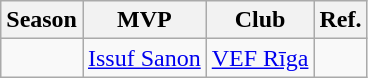<table class="wikitable sortable">
<tr>
<th>Season</th>
<th>MVP</th>
<th>Club</th>
<th>Ref.</th>
</tr>
<tr>
<td></td>
<td> <a href='#'>Issuf Sanon</a></td>
<td> <a href='#'>VEF Rīga</a></td>
<td></td>
</tr>
</table>
